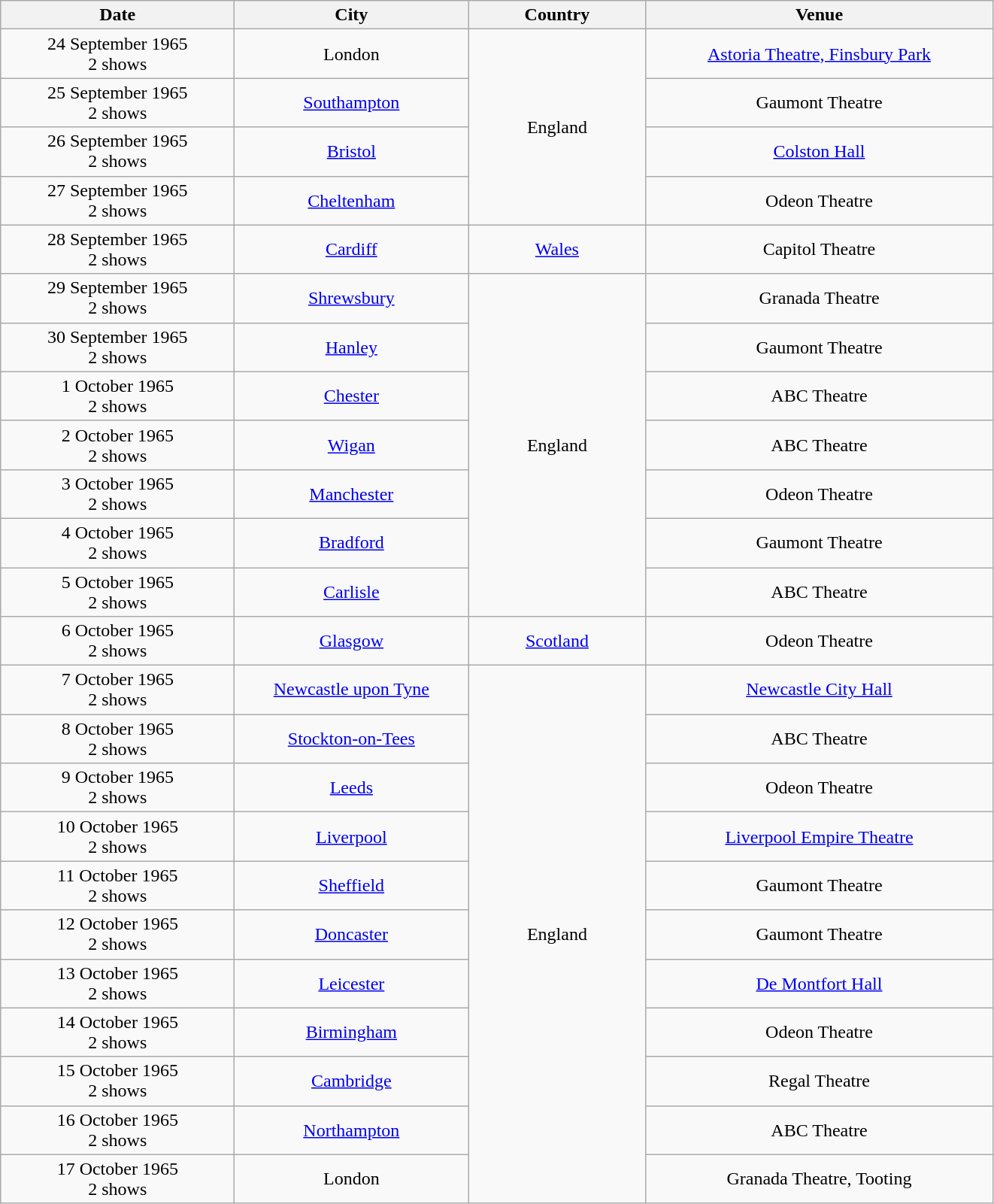<table class="wikitable" style="text-align:center;">
<tr>
<th style="width:200px;">Date</th>
<th style="width:200px;">City</th>
<th style="width:150px;">Country</th>
<th style="width:300px;">Venue</th>
</tr>
<tr>
<td>24 September 1965<br>2 shows</td>
<td>London</td>
<td rowspan="4">England</td>
<td><a href='#'>Astoria Theatre, Finsbury Park</a></td>
</tr>
<tr>
<td>25 September 1965<br>2 shows</td>
<td><a href='#'>Southampton</a></td>
<td>Gaumont Theatre</td>
</tr>
<tr>
<td>26 September 1965<br>2 shows</td>
<td><a href='#'>Bristol</a></td>
<td><a href='#'>Colston Hall</a></td>
</tr>
<tr>
<td>27 September 1965<br>2 shows</td>
<td><a href='#'>Cheltenham</a></td>
<td>Odeon Theatre</td>
</tr>
<tr>
<td>28 September 1965<br>2 shows</td>
<td><a href='#'>Cardiff</a></td>
<td><a href='#'>Wales</a></td>
<td>Capitol Theatre</td>
</tr>
<tr>
<td>29 September 1965<br>2 shows</td>
<td><a href='#'>Shrewsbury</a></td>
<td rowspan="7">England</td>
<td>Granada Theatre</td>
</tr>
<tr>
<td>30 September 1965<br>2 shows</td>
<td><a href='#'>Hanley</a></td>
<td>Gaumont Theatre</td>
</tr>
<tr>
<td>1 October 1965<br>2 shows</td>
<td><a href='#'>Chester</a></td>
<td>ABC Theatre</td>
</tr>
<tr>
<td>2 October 1965<br>2 shows</td>
<td><a href='#'>Wigan</a></td>
<td>ABC Theatre</td>
</tr>
<tr>
<td>3 October 1965<br>2 shows</td>
<td><a href='#'>Manchester</a></td>
<td>Odeon Theatre</td>
</tr>
<tr>
<td>4 October 1965<br>2 shows</td>
<td><a href='#'>Bradford</a></td>
<td>Gaumont Theatre</td>
</tr>
<tr>
<td>5 October 1965<br>2 shows</td>
<td><a href='#'>Carlisle</a></td>
<td>ABC Theatre</td>
</tr>
<tr>
<td>6 October 1965<br>2 shows</td>
<td><a href='#'>Glasgow</a></td>
<td><a href='#'>Scotland</a></td>
<td>Odeon Theatre</td>
</tr>
<tr>
<td>7 October 1965<br>2 shows</td>
<td><a href='#'>Newcastle upon Tyne</a></td>
<td rowspan="11">England</td>
<td><a href='#'>Newcastle City Hall</a></td>
</tr>
<tr>
<td>8 October 1965<br>2 shows</td>
<td><a href='#'>Stockton-on-Tees</a></td>
<td>ABC Theatre</td>
</tr>
<tr>
<td>9 October 1965<br>2 shows</td>
<td><a href='#'>Leeds</a></td>
<td>Odeon Theatre</td>
</tr>
<tr>
<td>10 October 1965<br>2 shows</td>
<td><a href='#'>Liverpool</a></td>
<td><a href='#'>Liverpool Empire Theatre</a></td>
</tr>
<tr>
<td>11 October 1965<br>2 shows</td>
<td><a href='#'>Sheffield</a></td>
<td>Gaumont Theatre</td>
</tr>
<tr>
<td>12 October 1965<br>2 shows</td>
<td><a href='#'>Doncaster</a></td>
<td>Gaumont Theatre</td>
</tr>
<tr>
<td>13 October 1965<br>2 shows</td>
<td><a href='#'>Leicester</a></td>
<td><a href='#'>De Montfort Hall</a></td>
</tr>
<tr>
<td>14 October 1965<br>2 shows</td>
<td><a href='#'>Birmingham</a></td>
<td>Odeon Theatre</td>
</tr>
<tr>
<td>15 October 1965<br>2 shows</td>
<td><a href='#'>Cambridge</a></td>
<td>Regal Theatre</td>
</tr>
<tr>
<td>16 October 1965<br>2 shows</td>
<td><a href='#'>Northampton</a></td>
<td>ABC Theatre</td>
</tr>
<tr>
<td>17 October 1965<br>2 shows</td>
<td>London</td>
<td>Granada Theatre, Tooting</td>
</tr>
</table>
